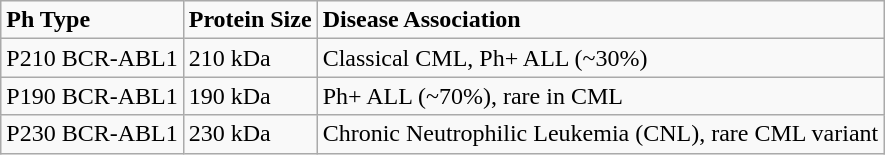<table class="wikitable">
<tr>
<td><strong>Ph Type</strong></td>
<td><strong>Protein Size</strong></td>
<td><strong>Disease Association</strong></td>
</tr>
<tr>
<td>P210 BCR-ABL1</td>
<td>210 kDa</td>
<td>Classical CML, Ph+ ALL (~30%)</td>
</tr>
<tr>
<td>P190 BCR-ABL1</td>
<td>190 kDa</td>
<td>Ph+ ALL (~70%), rare in CML</td>
</tr>
<tr>
<td>P230 BCR-ABL1</td>
<td>230 kDa</td>
<td>Chronic Neutrophilic Leukemia (CNL), rare CML variant</td>
</tr>
</table>
